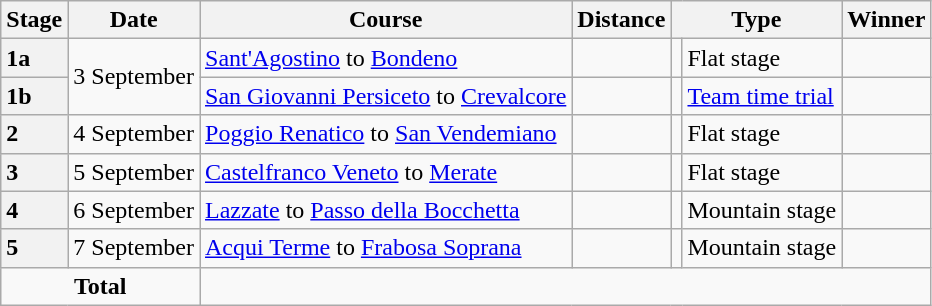<table class="wikitable">
<tr>
<th>Stage</th>
<th>Date</th>
<th>Course</th>
<th>Distance</th>
<th colspan="2">Type</th>
<th>Winner</th>
</tr>
<tr>
<th style="text-align:left">1a</th>
<td align=right rowspan=2>3 September</td>
<td><a href='#'>Sant'Agostino</a> to <a href='#'>Bondeno</a></td>
<td style="text-align:center;"></td>
<td></td>
<td>Flat stage</td>
<td></td>
</tr>
<tr>
<th style="text-align:left">1b</th>
<td><a href='#'>San Giovanni Persiceto</a> to <a href='#'>Crevalcore</a></td>
<td style="text-align:center;"></td>
<td></td>
<td><a href='#'>Team time trial</a></td>
<td></td>
</tr>
<tr>
<th style="text-align:left">2</th>
<td align=right>4 September</td>
<td><a href='#'>Poggio Renatico</a> to <a href='#'>San Vendemiano</a></td>
<td style="text-align:center;"></td>
<td></td>
<td>Flat stage</td>
<td></td>
</tr>
<tr>
<th style="text-align:left">3</th>
<td align=right>5 September</td>
<td><a href='#'>Castelfranco Veneto</a> to <a href='#'>Merate</a></td>
<td style="text-align:center;"></td>
<td></td>
<td>Flat stage</td>
<td></td>
</tr>
<tr>
<th style="text-align:left">4</th>
<td align=right>6 September</td>
<td><a href='#'>Lazzate</a> to <a href='#'>Passo della Bocchetta</a></td>
<td style="text-align:center;"></td>
<td></td>
<td>Mountain stage</td>
<td></td>
</tr>
<tr>
<th style="text-align:left">5</th>
<td align=right>7 September</td>
<td><a href='#'>Acqui Terme</a> to <a href='#'>Frabosa Soprana</a></td>
<td style="text-align:center;"></td>
<td></td>
<td>Mountain stage</td>
<td></td>
</tr>
<tr>
<td colspan="2" style="text-align:center;"><strong>Total</strong></td>
<td colspan="5" style="text-align:center;"></td>
</tr>
</table>
